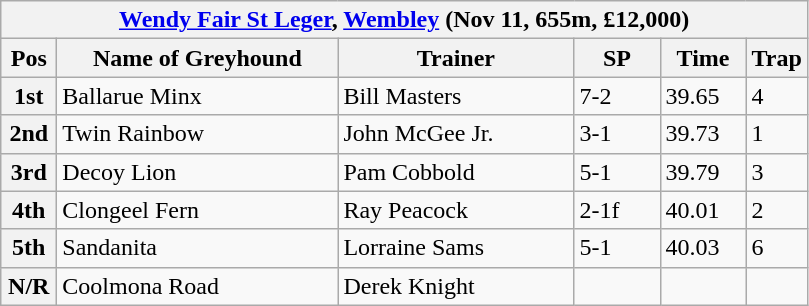<table class="wikitable">
<tr>
<th colspan="6"><a href='#'>Wendy Fair St Leger</a>, <a href='#'>Wembley</a> (Nov 11, 655m, £12,000)</th>
</tr>
<tr>
<th width=30>Pos</th>
<th width=180>Name of Greyhound</th>
<th width=150>Trainer</th>
<th width=50>SP</th>
<th width=50>Time</th>
<th width=30>Trap</th>
</tr>
<tr>
<th>1st</th>
<td>Ballarue Minx</td>
<td>Bill Masters</td>
<td>7-2</td>
<td>39.65</td>
<td>4</td>
</tr>
<tr>
<th>2nd</th>
<td>Twin Rainbow</td>
<td>John McGee Jr.</td>
<td>3-1</td>
<td>39.73</td>
<td>1</td>
</tr>
<tr>
<th>3rd</th>
<td>Decoy Lion</td>
<td>Pam Cobbold</td>
<td>5-1</td>
<td>39.79</td>
<td>3</td>
</tr>
<tr>
<th>4th</th>
<td>Clongeel Fern</td>
<td>Ray Peacock</td>
<td>2-1f</td>
<td>40.01</td>
<td>2</td>
</tr>
<tr>
<th>5th</th>
<td>Sandanita</td>
<td>Lorraine Sams</td>
<td>5-1</td>
<td>40.03</td>
<td>6</td>
</tr>
<tr>
<th>N/R</th>
<td>Coolmona Road</td>
<td>Derek Knight</td>
<td></td>
<td></td>
<td></td>
</tr>
</table>
